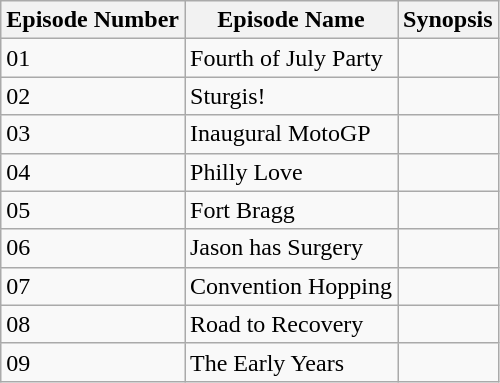<table class="wikitable" border="1">
<tr>
<th>Episode Number</th>
<th>Episode Name</th>
<th>Synopsis</th>
</tr>
<tr>
<td>01</td>
<td>Fourth of July Party</td>
<td></td>
</tr>
<tr>
<td>02</td>
<td>Sturgis!</td>
<td></td>
</tr>
<tr>
<td>03</td>
<td>Inaugural MotoGP</td>
<td></td>
</tr>
<tr>
<td>04</td>
<td>Philly Love</td>
<td></td>
</tr>
<tr>
<td>05</td>
<td>Fort Bragg</td>
<td></td>
</tr>
<tr>
<td>06</td>
<td>Jason has Surgery</td>
<td></td>
</tr>
<tr>
<td>07</td>
<td>Convention Hopping</td>
<td></td>
</tr>
<tr>
<td>08</td>
<td>Road to Recovery</td>
<td></td>
</tr>
<tr>
<td>09</td>
<td>The Early Years</td>
<td></td>
</tr>
</table>
